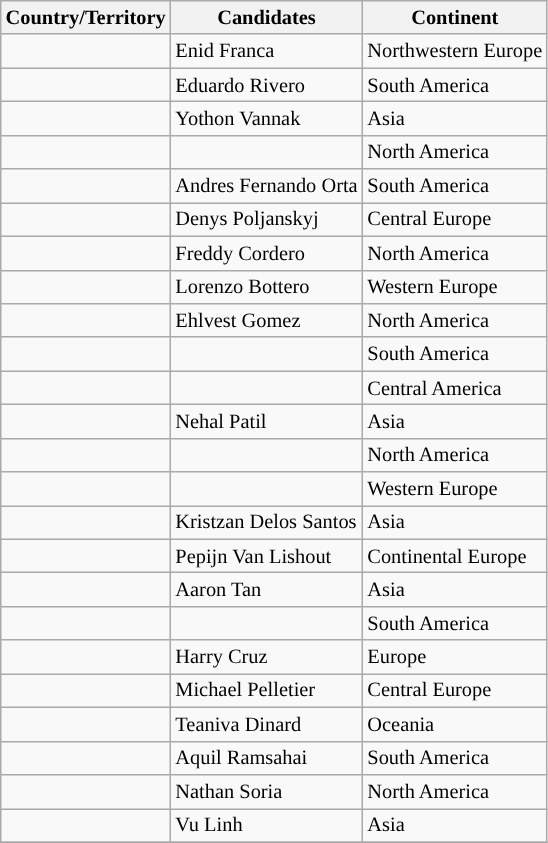<table class="wikitable sortable" style="font-size: 85%;">
<tr>
<th>Country/Territory</th>
<th>Candidates</th>
<th>Continent</th>
</tr>
<tr>
<td></td>
<td>Enid Franca</td>
<td>Northwestern Europe</td>
</tr>
<tr>
<td></td>
<td>Eduardo Rivero</td>
<td>South America</td>
</tr>
<tr>
<td></td>
<td>Yothon Vannak</td>
<td>Asia</td>
</tr>
<tr>
<td></td>
<td></td>
<td>North America</td>
</tr>
<tr>
<td></td>
<td>Andres Fernando Orta</td>
<td>South America</td>
</tr>
<tr>
<td></td>
<td>Denys Poljanskyj</td>
<td>Central Europe</td>
</tr>
<tr>
<td></td>
<td>Freddy Cordero</td>
<td>North America</td>
</tr>
<tr>
<td></td>
<td>Lorenzo Bottero</td>
<td>Western Europe</td>
</tr>
<tr>
<td></td>
<td>Ehlvest Gomez</td>
<td>North America</td>
</tr>
<tr>
<td></td>
<td></td>
<td>South America</td>
</tr>
<tr>
<td></td>
<td></td>
<td>Central America</td>
</tr>
<tr>
<td></td>
<td>Nehal Patil</td>
<td>Asia</td>
</tr>
<tr>
<td></td>
<td></td>
<td>North America</td>
</tr>
<tr>
<td></td>
<td></td>
<td>Western Europe</td>
</tr>
<tr>
<td></td>
<td>Kristzan Delos Santos</td>
<td>Asia</td>
</tr>
<tr>
<td></td>
<td>Pepijn Van Lishout</td>
<td>Continental Europe</td>
</tr>
<tr>
<td></td>
<td>Aaron Tan</td>
<td>Asia</td>
</tr>
<tr>
<td></td>
<td></td>
<td>South America</td>
</tr>
<tr>
<td></td>
<td>Harry Cruz</td>
<td>Europe</td>
</tr>
<tr>
<td></td>
<td>Michael Pelletier</td>
<td>Central Europe</td>
</tr>
<tr>
<td></td>
<td>Teaniva Dinard</td>
<td>Oceania</td>
</tr>
<tr>
<td></td>
<td>Aquil Ramsahai</td>
<td>South America</td>
</tr>
<tr>
<td></td>
<td>Nathan Soria</td>
<td>North America</td>
</tr>
<tr>
<td></td>
<td>Vu Linh</td>
<td>Asia</td>
</tr>
<tr>
</tr>
</table>
